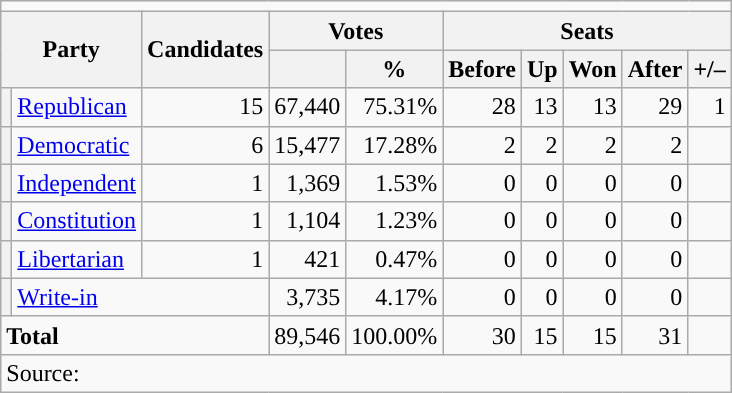<table class="wikitable">
<tr>
<td colspan=15 align=center></td>
</tr>
<tr>
<th rowspan="2" colspan="2">Party</th>
<th rowspan="2">Candidates</th>
<th colspan="2">Votes</th>
<th colspan="5">Seats</th>
</tr>
<tr>
<th></th>
<th>%</th>
<th>Before</th>
<th>Up</th>
<th>Won</th>
<th>After</th>
<th>+/–</th>
</tr>
<tr>
<th style="background-color:"></th>
<td><a href='#'>Republican</a></td>
<td align="right">15</td>
<td align="right">67,440</td>
<td align="right">75.31%</td>
<td align="right">28</td>
<td align="right">13</td>
<td align="right">13</td>
<td align="right">29</td>
<td align="right"> 1</td>
</tr>
<tr>
<th style="background-color:"></th>
<td><a href='#'>Democratic</a></td>
<td align="right">6</td>
<td align="right">15,477</td>
<td align="right">17.28%</td>
<td align="right">2</td>
<td align="right">2</td>
<td align="right">2</td>
<td align="right">2</td>
<td align="right"></td>
</tr>
<tr>
<th style="background-color:"></th>
<td><a href='#'>Independent</a></td>
<td align="right">1</td>
<td align="right">1,369</td>
<td align="right">1.53%</td>
<td align="right">0</td>
<td align="right">0</td>
<td align="right">0</td>
<td align="right">0</td>
<td align="right"></td>
</tr>
<tr>
<th style="background-color:"></th>
<td><a href='#'>Constitution</a></td>
<td align="right">1</td>
<td align="right">1,104</td>
<td align="right">1.23%</td>
<td align="right">0</td>
<td align="right">0</td>
<td align="right">0</td>
<td align="right">0</td>
<td align="right"></td>
</tr>
<tr>
<th style="background-color:"></th>
<td><a href='#'>Libertarian</a></td>
<td align="right">1</td>
<td align="right">421</td>
<td align="right">0.47%</td>
<td align="right">0</td>
<td align="right">0</td>
<td align="right">0</td>
<td align="right">0</td>
<td align="right"></td>
</tr>
<tr>
<th style="background-color:"></th>
<td colspan=2><a href='#'>Write-in</a></td>
<td align="right">3,735</td>
<td align="right">4.17%</td>
<td align="right">0</td>
<td align="right">0</td>
<td align="right">0</td>
<td align="right">0</td>
<td align="right"></td>
</tr>
<tr>
<td colspan="3" align="left"><strong>Total</strong></td>
<td align="right">89,546</td>
<td align="right">100.00%</td>
<td align="right">30</td>
<td align="right">15</td>
<td align="right">15</td>
<td align="right">31</td>
<td align="right"></td>
</tr>
<tr>
<td colspan="10">Source: </td>
</tr>
</table>
